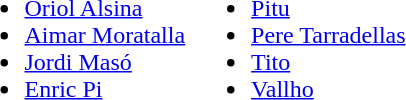<table>
<tr style="vertical-align: top;">
<td><br><ul><li> <a href='#'>Oriol Alsina</a></li><li> <a href='#'>Aimar Moratalla</a></li><li> <a href='#'>Jordi Masó</a></li><li> <a href='#'>Enric Pi</a></li></ul></td>
<td><br><ul><li> <a href='#'>Pitu</a></li><li> <a href='#'>Pere Tarradellas</a></li><li> <a href='#'>Tito</a></li><li> <a href='#'>Vallho</a></li></ul></td>
</tr>
</table>
